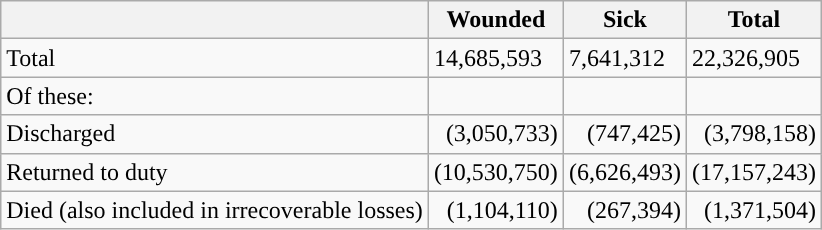<table class="wikitable">
<tr>
<th></th>
<th>Wounded</th>
<th>Sick</th>
<th>Total</th>
</tr>
<tr>
<td>Total</td>
<td>14,685,593</td>
<td>7,641,312</td>
<td>22,326,905</td>
</tr>
<tr>
<td>Of these:</td>
<td></td>
<td></td>
<td></td>
</tr>
<tr>
<td>Discharged</td>
<td style="text-align:right;">(3,050,733)</td>
<td style="text-align:right;">(747,425)</td>
<td style="text-align:right;">(3,798,158)</td>
</tr>
<tr>
<td>Returned to duty</td>
<td style="text-align:right;">(10,530,750)</td>
<td style="text-align:right;">(6,626,493)</td>
<td style="text-align:right;">(17,157,243)</td>
</tr>
<tr>
<td>Died (also included in irrecoverable losses)</td>
<td style="text-align:right;">(1,104,110)</td>
<td style="text-align:right;">(267,394)</td>
<td style="text-align:right;">(1,371,504)</td>
</tr>
</table>
